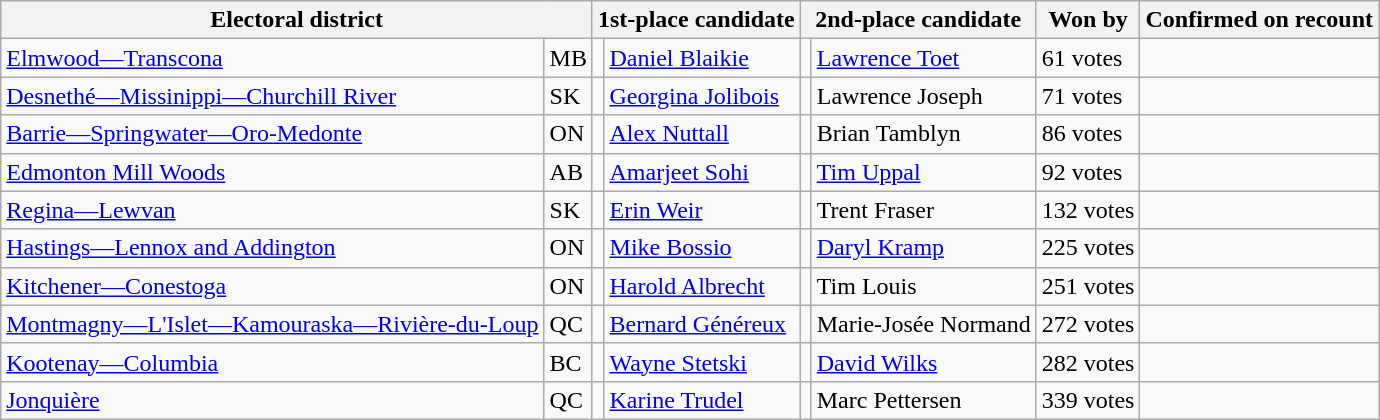<table class="wikitable">
<tr>
<th colspan="2">Electoral district</th>
<th colspan="2">1st-place candidate</th>
<th colspan="2">2nd-place candidate</th>
<th>Won by</th>
<th>Confirmed on recount</th>
</tr>
<tr>
<td><a href='#'>Elmwood—Transcona</a></td>
<td>MB</td>
<td></td>
<td><a href='#'>Daniel Blaikie</a></td>
<td></td>
<td><a href='#'>Lawrence Toet</a></td>
<td>61 votes</td>
<td></td>
</tr>
<tr>
<td><a href='#'>Desnethé—Missinippi—Churchill River</a></td>
<td>SK</td>
<td></td>
<td><a href='#'>Georgina Jolibois</a></td>
<td></td>
<td>Lawrence Joseph</td>
<td>71 votes</td>
<td></td>
</tr>
<tr>
<td><a href='#'>Barrie—Springwater—Oro-Medonte</a></td>
<td>ON</td>
<td></td>
<td><a href='#'>Alex Nuttall</a></td>
<td></td>
<td>Brian Tamblyn</td>
<td>86 votes</td>
<td></td>
</tr>
<tr>
<td><a href='#'>Edmonton Mill Woods</a></td>
<td>AB</td>
<td></td>
<td><a href='#'>Amarjeet Sohi</a></td>
<td></td>
<td><a href='#'>Tim Uppal</a></td>
<td>92 votes</td>
<td></td>
</tr>
<tr>
<td><a href='#'>Regina—Lewvan</a></td>
<td>SK</td>
<td></td>
<td><a href='#'>Erin Weir</a></td>
<td></td>
<td>Trent Fraser</td>
<td>132 votes</td>
<td></td>
</tr>
<tr>
<td><a href='#'>Hastings—Lennox and Addington</a></td>
<td>ON</td>
<td></td>
<td><a href='#'>Mike Bossio</a></td>
<td></td>
<td><a href='#'>Daryl Kramp</a></td>
<td>225 votes</td>
<td></td>
</tr>
<tr>
<td><a href='#'>Kitchener—Conestoga</a></td>
<td>ON</td>
<td></td>
<td><a href='#'>Harold Albrecht</a></td>
<td></td>
<td>Tim Louis</td>
<td>251 votes</td>
<td></td>
</tr>
<tr>
<td><a href='#'>Montmagny—L'Islet—Kamouraska—Rivière-du-Loup</a></td>
<td>QC</td>
<td></td>
<td><a href='#'>Bernard Généreux</a></td>
<td></td>
<td>Marie-Josée Normand</td>
<td>272 votes</td>
<td></td>
</tr>
<tr>
<td><a href='#'>Kootenay—Columbia</a></td>
<td>BC</td>
<td></td>
<td><a href='#'>Wayne Stetski</a></td>
<td></td>
<td><a href='#'>David Wilks</a></td>
<td>282 votes</td>
<td></td>
</tr>
<tr>
<td><a href='#'>Jonquière</a></td>
<td>QC</td>
<td></td>
<td><a href='#'>Karine Trudel</a></td>
<td></td>
<td>Marc Pettersen</td>
<td>339 votes</td>
<td></td>
</tr>
</table>
